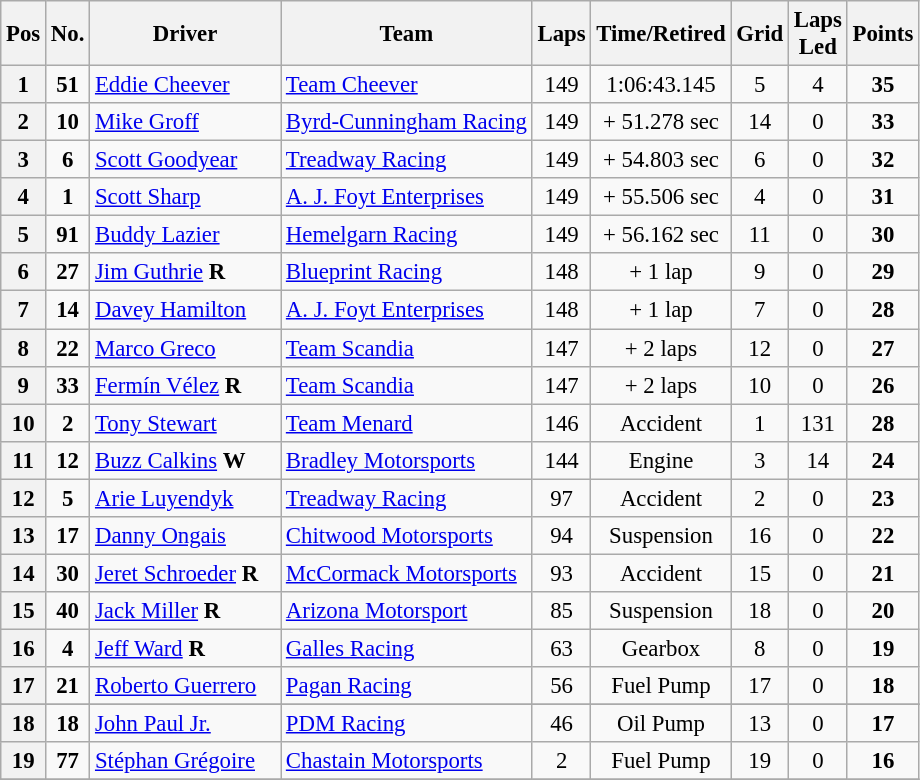<table class="wikitable" style="font-size:95%">
<tr>
<th>Pos</th>
<th>No.</th>
<th>Driver</th>
<th>Team</th>
<th>Laps</th>
<th>Time/Retired</th>
<th>Grid</th>
<th>Laps<br>Led</th>
<th>Points</th>
</tr>
<tr>
<th>1</th>
<td align=center><strong>51</strong></td>
<td> <a href='#'>Eddie Cheever</a></td>
<td><a href='#'>Team Cheever</a></td>
<td align=center>149</td>
<td align=center>1:06:43.145</td>
<td align=center>5</td>
<td align=center>4</td>
<td align=center><strong>35</strong></td>
</tr>
<tr>
<th>2</th>
<td align="center"><strong>10</strong></td>
<td> <a href='#'>Mike Groff</a></td>
<td><a href='#'>Byrd-Cunningham Racing</a></td>
<td align=center>149</td>
<td align=center>+ 51.278 sec</td>
<td align=center>14</td>
<td align=center>0</td>
<td align=center><strong>33</strong></td>
</tr>
<tr>
<th>3</th>
<td align=center><strong>6</strong></td>
<td> <a href='#'>Scott Goodyear</a></td>
<td><a href='#'>Treadway Racing</a></td>
<td align=center>149</td>
<td align=center>+ 54.803 sec</td>
<td align=center>6</td>
<td align=center>0</td>
<td align=center><strong>32</strong></td>
</tr>
<tr>
<th>4</th>
<td align=center><strong>1</strong></td>
<td> <a href='#'>Scott Sharp</a></td>
<td><a href='#'>A. J. Foyt Enterprises</a></td>
<td align=center>149</td>
<td align=center>+ 55.506 sec</td>
<td align=center>4</td>
<td align=center>0</td>
<td align=center><strong>31</strong></td>
</tr>
<tr>
<th>5</th>
<td align=center><strong>91</strong></td>
<td> <a href='#'>Buddy Lazier</a></td>
<td><a href='#'>Hemelgarn Racing</a></td>
<td align=center>149</td>
<td align=center>+ 56.162 sec</td>
<td align=center>11</td>
<td align=center>0</td>
<td align=center><strong>30</strong></td>
</tr>
<tr>
<th>6</th>
<td align=center><strong>27</strong></td>
<td> <a href='#'>Jim Guthrie</a> <strong><span>R</span></strong></td>
<td><a href='#'>Blueprint Racing</a></td>
<td align=center>148</td>
<td align=center>+ 1 lap</td>
<td align=center>9</td>
<td align=center>0</td>
<td align=center><strong>29</strong></td>
</tr>
<tr>
<th>7</th>
<td align="center"><strong>14</strong></td>
<td> <a href='#'>Davey Hamilton</a></td>
<td><a href='#'>A. J. Foyt Enterprises</a></td>
<td align=center>148</td>
<td align=center>+ 1 lap</td>
<td align=center>7</td>
<td align=center>0</td>
<td align=center><strong>28</strong></td>
</tr>
<tr>
<th>8</th>
<td align=center><strong>22</strong></td>
<td> <a href='#'>Marco Greco</a></td>
<td><a href='#'>Team Scandia</a></td>
<td align=center>147</td>
<td align=center>+ 2 laps</td>
<td align=center>12</td>
<td align=center>0</td>
<td align=center><strong>27</strong></td>
</tr>
<tr>
<th>9</th>
<td align=center><strong>33</strong></td>
<td> <a href='#'>Fermín Vélez</a> <strong><span>R</span></strong></td>
<td><a href='#'>Team Scandia</a></td>
<td align=center>147</td>
<td align=center>+ 2 laps</td>
<td align=center>10</td>
<td align=center>0</td>
<td align=center><strong>26</strong></td>
</tr>
<tr>
<th>10</th>
<td align=center><strong>2</strong></td>
<td> <a href='#'>Tony Stewart</a></td>
<td><a href='#'>Team Menard</a></td>
<td align=center>146</td>
<td align=center>Accident</td>
<td align=center>1</td>
<td align=center>131</td>
<td align=center><strong>28</strong></td>
</tr>
<tr>
<th>11</th>
<td align=center><strong>12</strong></td>
<td> <a href='#'>Buzz Calkins</a> <strong><span>W</span></strong></td>
<td><a href='#'>Bradley Motorsports</a></td>
<td align=center>144</td>
<td align=center>Engine</td>
<td align=center>3</td>
<td align=center>14</td>
<td align=center><strong>24</strong></td>
</tr>
<tr>
<th>12</th>
<td align=center><strong>5</strong></td>
<td> <a href='#'>Arie Luyendyk</a></td>
<td><a href='#'>Treadway Racing</a></td>
<td align=center>97</td>
<td align=center>Accident</td>
<td align=center>2</td>
<td align=center>0</td>
<td align=center><strong>23</strong></td>
</tr>
<tr>
<th>13</th>
<td align=center><strong>17</strong></td>
<td> <a href='#'>Danny Ongais</a></td>
<td><a href='#'>Chitwood Motorsports</a></td>
<td align=center>94</td>
<td align=center>Suspension</td>
<td align=center>16</td>
<td align=center>0</td>
<td align=center><strong>22</strong></td>
</tr>
<tr>
<th>14</th>
<td align=center><strong>30</strong></td>
<td> <a href='#'>Jeret Schroeder</a> <strong><span>R</span></strong>    </td>
<td><a href='#'>McCormack Motorsports</a></td>
<td align=center>93</td>
<td align=center>Accident</td>
<td align=center>15</td>
<td align=center>0</td>
<td align=center><strong>21</strong></td>
</tr>
<tr>
<th>15</th>
<td align=center><strong>40</strong></td>
<td> <a href='#'>Jack Miller</a> <strong><span>R</span></strong></td>
<td><a href='#'>Arizona Motorsport</a></td>
<td align=center>85</td>
<td align=center>Suspension</td>
<td align=center>18</td>
<td align=center>0</td>
<td align=center><strong>20</strong></td>
</tr>
<tr>
<th>16</th>
<td align=center><strong>4</strong></td>
<td> <a href='#'>Jeff Ward</a> <strong><span>R</span></strong></td>
<td><a href='#'>Galles Racing</a></td>
<td align=center>63</td>
<td align=center>Gearbox</td>
<td align=center>8</td>
<td align=center>0</td>
<td align=center><strong>19</strong></td>
</tr>
<tr>
<th>17</th>
<td align=center><strong>21</strong></td>
<td> <a href='#'>Roberto Guerrero</a></td>
<td><a href='#'>Pagan Racing</a></td>
<td align=center>56</td>
<td align=center>Fuel Pump</td>
<td align=center>17</td>
<td align=center>0</td>
<td align=center><strong>18</strong></td>
</tr>
<tr>
</tr>
<tr>
<th>18</th>
<td align=center><strong>18</strong></td>
<td> <a href='#'>John Paul Jr.</a></td>
<td><a href='#'>PDM Racing</a></td>
<td align=center>46</td>
<td align=center>Oil Pump</td>
<td align=center>13</td>
<td align=center>0</td>
<td align=center><strong>17</strong></td>
</tr>
<tr>
<th>19</th>
<td align=center><strong>77</strong></td>
<td> <a href='#'>Stéphan Grégoire</a></td>
<td><a href='#'>Chastain Motorsports</a></td>
<td align=center>2</td>
<td align=center>Fuel Pump</td>
<td align=center>19</td>
<td align=center>0</td>
<td align=center><strong>16</strong></td>
</tr>
<tr>
</tr>
</table>
